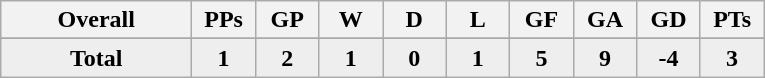<table class="wikitable" style="text-align: center;">
<tr>
<th style="width:120px;">Overall</th>
<th style="width:35px;">PPs</th>
<th style="width:35px;">GP</th>
<th style="width:35px;">W</th>
<th style="width:35px;">D</th>
<th style="width:35px;">L</th>
<th style="width:35px;">GF</th>
<th style="width:35px;">GA</th>
<th style="width:35px;">GD</th>
<th style="width:35px;">PTs</th>
</tr>
<tr>
</tr>
<tr style="background:#eee;">
<td><strong>Total</strong></td>
<td><strong>1</strong></td>
<td><strong>2</strong></td>
<td><strong>1</strong></td>
<td><strong>0</strong></td>
<td><strong>1</strong></td>
<td><strong>5</strong></td>
<td><strong>9</strong></td>
<td><strong>-4</strong></td>
<td><strong>3</strong></td>
</tr>
</table>
